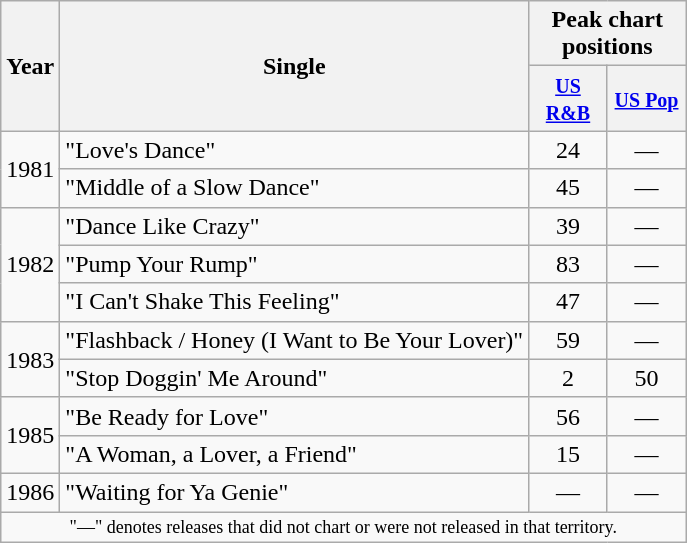<table class="wikitable">
<tr>
<th scope="col" rowspan="2">Year</th>
<th scope="col" rowspan="2">Single</th>
<th scope="col" colspan="4">Peak chart positions</th>
</tr>
<tr>
<th style="width:45px;"><small><a href='#'>US R&B</a></small><br></th>
<th style="width:45px;"><small><a href='#'>US Pop</a></small><br></th>
</tr>
<tr>
<td rowspan="2">1981</td>
<td>"Love's Dance"</td>
<td align=center>24</td>
<td align=center>—</td>
</tr>
<tr>
<td>"Middle of a Slow Dance"</td>
<td align=center>45</td>
<td align=center>―</td>
</tr>
<tr>
<td rowspan="3">1982</td>
<td>"Dance Like Crazy"</td>
<td align=center>39</td>
<td align=center>―</td>
</tr>
<tr>
<td>"Pump Your Rump"</td>
<td align=center>83</td>
<td align=center>―</td>
</tr>
<tr>
<td>"I Can't Shake This Feeling"</td>
<td align=center>47</td>
<td align=center>—</td>
</tr>
<tr>
<td rowspan="2">1983</td>
<td>"Flashback / Honey (I Want to Be Your Lover)"</td>
<td align=center>59</td>
<td align=center>—</td>
</tr>
<tr>
<td>"Stop Doggin' Me Around"</td>
<td align=center>2</td>
<td align=center>50</td>
</tr>
<tr>
<td rowspan="2">1985</td>
<td>"Be Ready for Love"</td>
<td align=center>56</td>
<td align=center>―</td>
</tr>
<tr>
<td>"A Woman, a Lover, a Friend"</td>
<td align=center>15</td>
<td align=center>―</td>
</tr>
<tr>
<td rowspan="1">1986</td>
<td>"Waiting for Ya Genie"</td>
<td align=center>―</td>
<td align=center>―</td>
</tr>
<tr>
<td colspan="4" style="text-align:center; font-size:9pt;">"—" denotes releases that did not chart or were not released in that territory.</td>
</tr>
</table>
